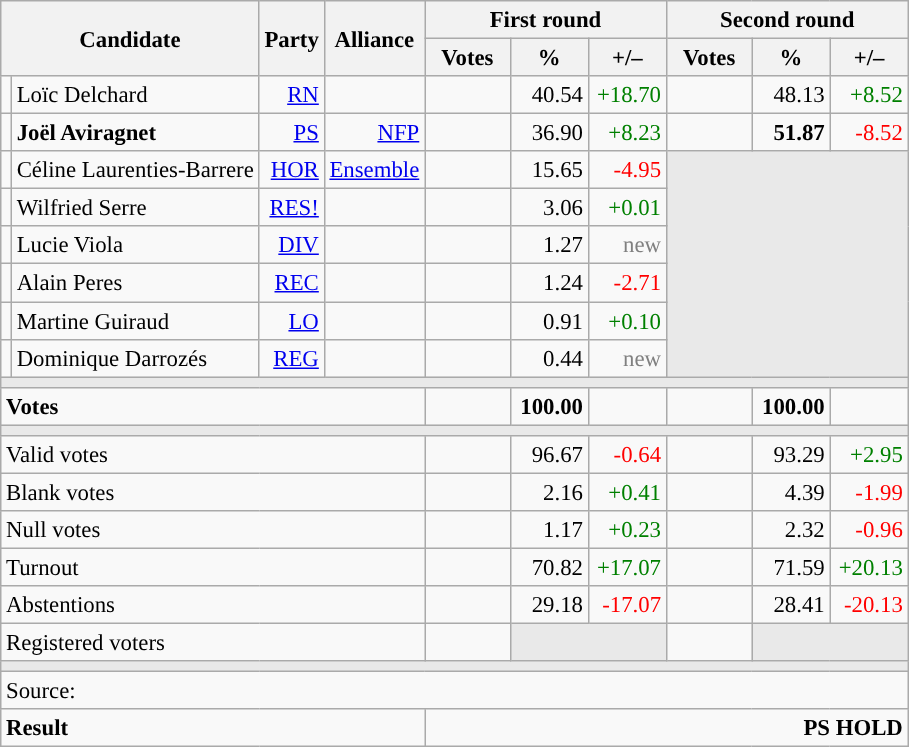<table class="wikitable" style="text-align:right;font-size:95%;">
<tr>
<th rowspan="2" colspan="2">Candidate</th>
<th colspan="1" rowspan="2">Party</th>
<th colspan="1" rowspan="2">Alliance</th>
<th colspan="3">First round</th>
<th colspan="3">Second round</th>
</tr>
<tr>
<th style="width:50px;">Votes</th>
<th style="width:45px;">%</th>
<th style="width:45px;">+/–</th>
<th style="width:50px;">Votes</th>
<th style="width:45px;">%</th>
<th style="width:45px;">+/–</th>
</tr>
<tr>
<td style="color:inherit;background:"></td>
<td style="text-align:left;">Loïc Delchard</td>
<td><a href='#'>RN</a></td>
<td></td>
<td></td>
<td>40.54</td>
<td style="color:green;">+18.70</td>
<td></td>
<td>48.13</td>
<td style="color:green;">+8.52</td>
</tr>
<tr>
<td style="color:inherit;background:"></td>
<td style="text-align:left;"><strong>Joël Aviragnet</strong></td>
<td><a href='#'>PS</a></td>
<td><a href='#'>NFP</a></td>
<td></td>
<td>36.90</td>
<td style="color:green;">+8.23</td>
<td><strong></strong></td>
<td><strong>51.87</strong></td>
<td style="color:red;">-8.52</td>
</tr>
<tr>
<td style="color:inherit;background:"></td>
<td style="text-align:left;">Céline Laurenties-Barrere</td>
<td><a href='#'>HOR</a></td>
<td><a href='#'>Ensemble</a></td>
<td></td>
<td>15.65</td>
<td style="color:red;">-4.95</td>
<td colspan="3" rowspan="6" style="background:#E9E9E9;"></td>
</tr>
<tr>
<td style="color:inherit;background:"></td>
<td style="text-align:left;">Wilfried Serre</td>
<td><a href='#'>RES!</a></td>
<td></td>
<td></td>
<td>3.06</td>
<td style="color:green;">+0.01</td>
</tr>
<tr>
<td style="color:inherit;background:"></td>
<td style="text-align:left;">Lucie Viola</td>
<td><a href='#'>DIV</a></td>
<td></td>
<td></td>
<td>1.27</td>
<td style="color:grey;">new</td>
</tr>
<tr>
<td style="color:inherit;background:"></td>
<td style="text-align:left;">Alain Peres</td>
<td><a href='#'>REC</a></td>
<td></td>
<td></td>
<td>1.24</td>
<td style="color:red;">-2.71</td>
</tr>
<tr>
<td style="color:inherit;background:"></td>
<td style="text-align:left;">Martine Guiraud</td>
<td><a href='#'>LO</a></td>
<td></td>
<td></td>
<td>0.91</td>
<td style="color:green;">+0.10</td>
</tr>
<tr>
<td style="color:inherit;background:"></td>
<td style="text-align:left;">Dominique Darrozés</td>
<td><a href='#'>REG</a></td>
<td></td>
<td></td>
<td>0.44</td>
<td style="color:grey;">new</td>
</tr>
<tr>
<td colspan="10" style="background:#E9E9E9;"></td>
</tr>
<tr style="font-weight:bold;">
<td colspan="4" style="text-align:left;">Votes</td>
<td></td>
<td>100.00</td>
<td></td>
<td></td>
<td>100.00</td>
<td></td>
</tr>
<tr>
<td colspan="10" style="background:#E9E9E9;"></td>
</tr>
<tr>
<td colspan="4" style="text-align:left;">Valid votes</td>
<td></td>
<td>96.67</td>
<td style="color:red;">-0.64</td>
<td></td>
<td>93.29</td>
<td style="color:green;">+2.95</td>
</tr>
<tr>
<td colspan="4" style="text-align:left;">Blank votes</td>
<td></td>
<td>2.16</td>
<td style="color:green;">+0.41</td>
<td></td>
<td>4.39</td>
<td style="color:red;">-1.99</td>
</tr>
<tr>
<td colspan="4" style="text-align:left;">Null votes</td>
<td></td>
<td>1.17</td>
<td style="color:green;">+0.23</td>
<td></td>
<td>2.32</td>
<td style="color:red;">-0.96</td>
</tr>
<tr>
<td colspan="4" style="text-align:left;">Turnout</td>
<td></td>
<td>70.82</td>
<td style="color:green;">+17.07</td>
<td></td>
<td>71.59</td>
<td style="color:green;">+20.13</td>
</tr>
<tr>
<td colspan="4" style="text-align:left;">Abstentions</td>
<td></td>
<td>29.18</td>
<td style="color:red;">-17.07</td>
<td></td>
<td>28.41</td>
<td style="color:red;">-20.13</td>
</tr>
<tr>
<td colspan="4" style="text-align:left;">Registered voters</td>
<td></td>
<td colspan="2" style="background:#E9E9E9;"></td>
<td></td>
<td colspan="2" style="background:#E9E9E9;"></td>
</tr>
<tr>
<td colspan="10" style="background:#E9E9E9;"></td>
</tr>
<tr>
<td colspan="10" style="text-align:left;">Source: </td>
</tr>
<tr style="font-weight:bold">
<td colspan="4" style="text-align:left;">Result</td>
<td colspan="6" style="background-color:">PS HOLD</td>
</tr>
</table>
